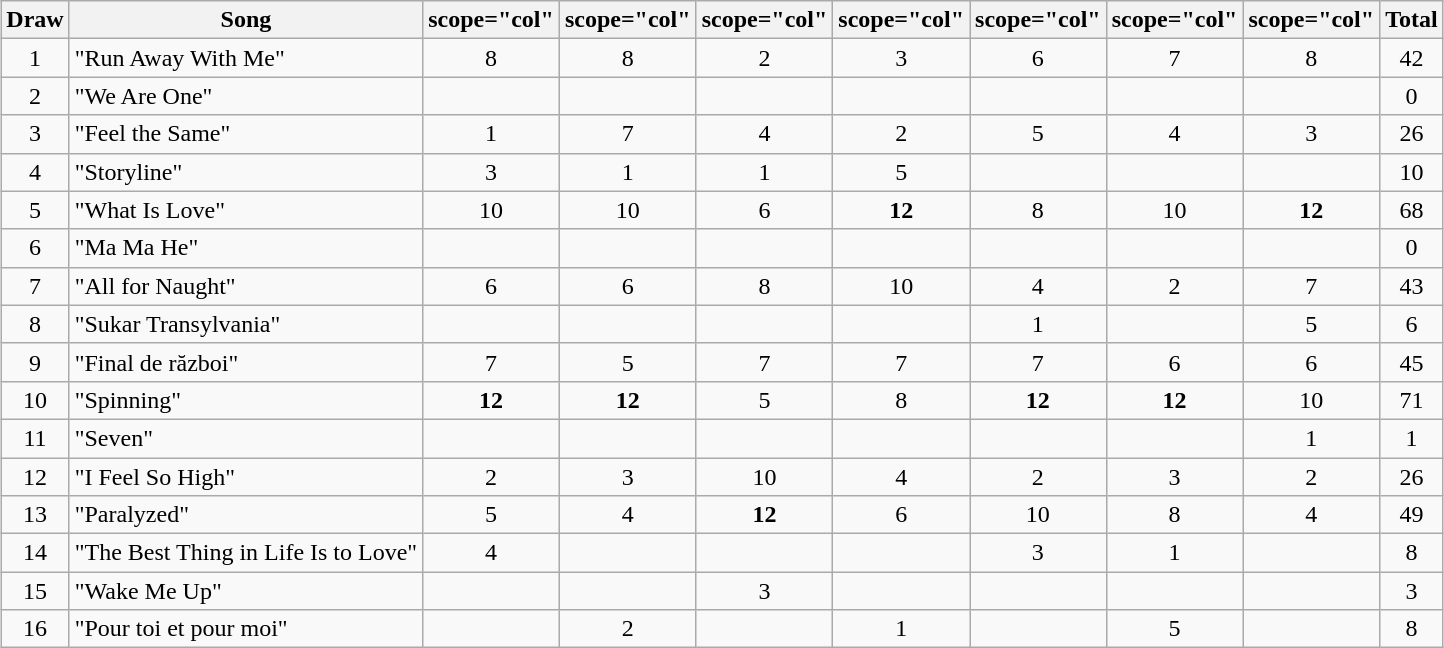<table class="wikitable collapsible" style="margin: 1em auto 1em auto; text-align:center;">
<tr>
<th>Draw</th>
<th>Song</th>
<th>scope="col" </th>
<th>scope="col" </th>
<th>scope="col" </th>
<th>scope="col" </th>
<th>scope="col" </th>
<th>scope="col" </th>
<th>scope="col" </th>
<th>Total</th>
</tr>
<tr>
<td>1</td>
<td align="left">"Run Away With Me"</td>
<td>8</td>
<td>8</td>
<td>2</td>
<td>3</td>
<td>6</td>
<td>7</td>
<td>8</td>
<td>42</td>
</tr>
<tr>
<td>2</td>
<td align="left">"We Are One"</td>
<td></td>
<td></td>
<td></td>
<td></td>
<td></td>
<td></td>
<td></td>
<td>0</td>
</tr>
<tr>
<td>3</td>
<td align="left">"Feel the Same"</td>
<td>1</td>
<td>7</td>
<td>4</td>
<td>2</td>
<td>5</td>
<td>4</td>
<td>3</td>
<td>26</td>
</tr>
<tr>
<td>4</td>
<td align="left">"Storyline"</td>
<td>3</td>
<td>1</td>
<td>1</td>
<td>5</td>
<td></td>
<td></td>
<td></td>
<td>10</td>
</tr>
<tr>
<td>5</td>
<td align="left">"What Is Love"</td>
<td>10</td>
<td>10</td>
<td>6</td>
<td><strong>12</strong></td>
<td>8</td>
<td>10</td>
<td><strong>12</strong></td>
<td>68</td>
</tr>
<tr>
<td>6</td>
<td align="left">"Ma Ma He"</td>
<td></td>
<td></td>
<td></td>
<td></td>
<td></td>
<td></td>
<td></td>
<td>0</td>
</tr>
<tr>
<td>7</td>
<td align="left">"All for Naught"</td>
<td>6</td>
<td>6</td>
<td>8</td>
<td>10</td>
<td>4</td>
<td>2</td>
<td>7</td>
<td>43</td>
</tr>
<tr>
<td>8</td>
<td align="left">"Sukar Transylvania"</td>
<td></td>
<td></td>
<td></td>
<td></td>
<td>1</td>
<td></td>
<td>5</td>
<td>6</td>
</tr>
<tr>
<td>9</td>
<td align="left">"Final de război"</td>
<td>7</td>
<td>5</td>
<td>7</td>
<td>7</td>
<td>7</td>
<td>6</td>
<td>6</td>
<td>45</td>
</tr>
<tr>
<td>10</td>
<td align="left">"Spinning"</td>
<td><strong>12</strong></td>
<td><strong>12</strong></td>
<td>5</td>
<td>8</td>
<td><strong>12</strong></td>
<td><strong>12</strong></td>
<td>10</td>
<td>71</td>
</tr>
<tr>
<td>11</td>
<td align="left">"Seven"</td>
<td></td>
<td></td>
<td></td>
<td></td>
<td></td>
<td></td>
<td>1</td>
<td>1</td>
</tr>
<tr>
<td>12</td>
<td align="left">"I Feel So High"</td>
<td>2</td>
<td>3</td>
<td>10</td>
<td>4</td>
<td>2</td>
<td>3</td>
<td>2</td>
<td>26</td>
</tr>
<tr>
<td>13</td>
<td align="left">"Paralyzed"</td>
<td>5</td>
<td>4</td>
<td><strong>12</strong></td>
<td>6</td>
<td>10</td>
<td>8</td>
<td>4</td>
<td>49</td>
</tr>
<tr>
<td>14</td>
<td align="left">"The Best Thing in Life Is to Love"</td>
<td>4</td>
<td></td>
<td></td>
<td></td>
<td>3</td>
<td>1</td>
<td></td>
<td>8</td>
</tr>
<tr>
<td>15</td>
<td align="left">"Wake Me Up"</td>
<td></td>
<td></td>
<td>3</td>
<td></td>
<td></td>
<td></td>
<td></td>
<td>3</td>
</tr>
<tr>
<td>16</td>
<td align="left">"Pour toi et pour moi"</td>
<td></td>
<td>2</td>
<td></td>
<td>1</td>
<td></td>
<td>5</td>
<td></td>
<td>8</td>
</tr>
</table>
